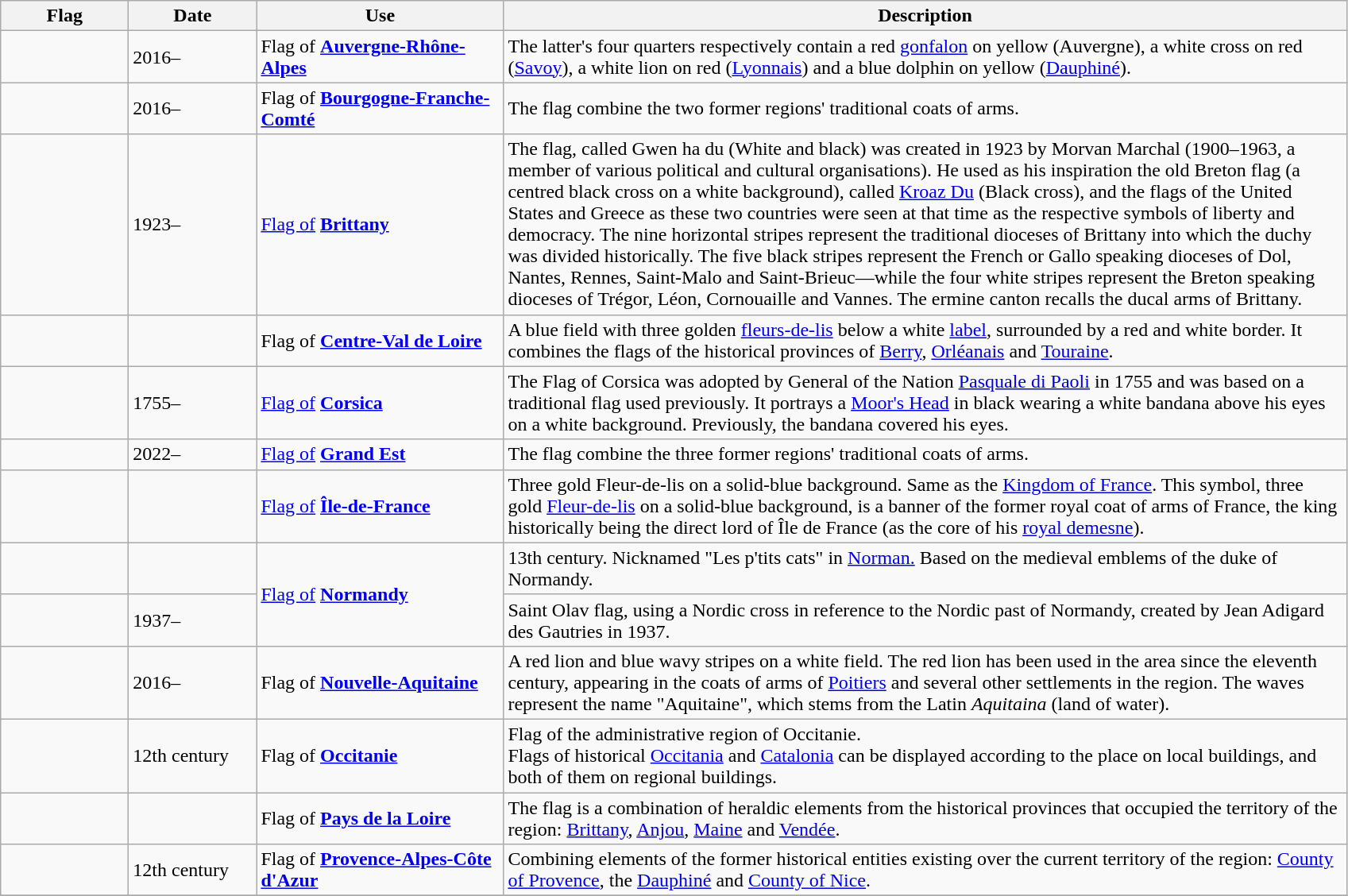<table class="wikitable">
<tr>
<th style="width:100px;">Flag</th>
<th style="width:100px;">Date</th>
<th style="width:200px;">Use</th>
<th style="width:700px;">Description</th>
</tr>
<tr>
<td></td>
<td>2016–</td>
<td>Flag of <strong><a href='#'>Auvergne-Rhône-Alpes</a></strong></td>
<td>The latter's four quarters respectively contain a red <a href='#'>gonfalon</a> on yellow (Auvergne), a white cross on red (<a href='#'>Savoy</a>), a white lion on red (<a href='#'>Lyonnais</a>) and a blue dolphin on yellow (<a href='#'>Dauphiné</a>).</td>
</tr>
<tr>
<td></td>
<td>2016–</td>
<td>Flag of <strong><a href='#'>Bourgogne-Franche-Comté</a></strong></td>
<td>The flag combine the two former regions' traditional coats of arms.</td>
</tr>
<tr>
<td></td>
<td>1923–</td>
<td><a href='#'>Flag of</a> <strong><a href='#'>Brittany</a></strong></td>
<td>The flag, called Gwen ha du (White and black) was created in 1923 by Morvan Marchal (1900–1963, a member of various political and cultural organisations). He used as his inspiration the old Breton flag (a centred black cross on a white background), called <a href='#'>Kroaz Du</a> (Black cross), and the flags of the United States and Greece as these two countries were seen at that time as the respective symbols of liberty and democracy. The nine horizontal stripes represent the traditional dioceses of Brittany into which the duchy was divided historically. The five black stripes represent the French or Gallo speaking dioceses of Dol, Nantes, Rennes, Saint-Malo and Saint-Brieuc—while the four white stripes represent the Breton speaking dioceses of Trégor, Léon, Cornouaille and Vannes. The ermine canton recalls the ducal arms of Brittany.</td>
</tr>
<tr>
<td></td>
<td></td>
<td>Flag of <strong><a href='#'>Centre-Val de Loire</a></strong></td>
<td>A blue field with three golden <a href='#'>fleurs-de-lis</a> below a white <a href='#'>label</a>, surrounded by a red and white border. It combines the flags of the historical provinces of <a href='#'>Berry</a>, <a href='#'>Orléanais</a> and <a href='#'>Touraine</a>.</td>
</tr>
<tr>
<td></td>
<td>1755–</td>
<td><a href='#'>Flag of</a> <strong><a href='#'>Corsica</a></strong></td>
<td>The Flag of Corsica was adopted by General of the Nation <a href='#'>Pasquale di Paoli</a> in 1755 and was based on a traditional flag used previously. It portrays a <a href='#'>Moor's Head</a> in black wearing a white bandana above his eyes on a white background. Previously, the bandana covered his eyes.</td>
</tr>
<tr>
<td></td>
<td>2022–</td>
<td><a href='#'>Flag of</a> <strong><a href='#'>Grand Est</a></strong></td>
<td>The flag combine the three former regions' traditional coats of arms.</td>
</tr>
<tr>
<td></td>
<td></td>
<td><a href='#'>Flag of</a> <strong><a href='#'>Île-de-France</a></strong></td>
<td>Three gold Fleur-de-lis on a solid-blue background. Same as the <a href='#'>Kingdom of France</a>. This symbol, three gold <a href='#'>Fleur-de-lis</a> on a solid-blue background, is a banner of the former royal coat of arms of France, the king historically being the direct lord of Île de France (as the core of his <a href='#'>royal demesne</a>).</td>
</tr>
<tr>
<td></td>
<td></td>
<td rowspan="2"><a href='#'>Flag of</a> <strong><a href='#'>Normandy</a></strong></td>
<td>13th century. Nicknamed "Les p'tits cats" in <a href='#'>Norman.</a> Based on the medieval emblems of the duke of Normandy.</td>
</tr>
<tr>
<td></td>
<td>1937–</td>
<td>Saint Olav flag, using a Nordic cross in reference to the Nordic past of Normandy, created by Jean Adigard des Gautries in 1937.</td>
</tr>
<tr>
<td></td>
<td>2016–</td>
<td>Flag of <strong><a href='#'>Nouvelle-Aquitaine</a></strong></td>
<td>A red lion and blue wavy stripes on a white field. The red lion has been used in the area since the eleventh century, appearing in the coats of arms of <a href='#'>Poitiers</a> and several other settlements in the region. The waves represent the name "Aquitaine", which stems from the Latin <em>Aquitaina</em> (land of water).</td>
</tr>
<tr>
<td></td>
<td>12th century</td>
<td>Flag of <strong><a href='#'>Occitanie</a></strong></td>
<td>Flag of the administrative region of Occitanie.<br> Flags of historical <a href='#'>Occitania</a> and <a href='#'>Catalonia</a> can be displayed according to the place on local buildings, and both of them on regional buildings.</td>
</tr>
<tr>
<td></td>
<td></td>
<td>Flag of <strong><a href='#'>Pays de la Loire</a></strong></td>
<td>The flag is a combination of heraldic elements from the historical provinces that occupied the territory of the region: <a href='#'>Brittany</a>, <a href='#'>Anjou</a>, <a href='#'>Maine</a> and <a href='#'>Vendée</a>.</td>
</tr>
<tr>
<td></td>
<td>12th century</td>
<td>Flag of <strong><a href='#'>Provence-Alpes-Côte d'Azur</a></strong></td>
<td>Combining elements of the former historical entities existing over the current territory of the region: <a href='#'>County of Provence</a>, the <a href='#'>Dauphiné</a> and <a href='#'>County of Nice</a>.</td>
</tr>
<tr>
</tr>
</table>
